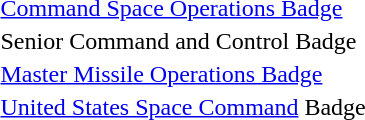<table>
<tr>
<td></td>
<td><a href='#'>Command Space Operations Badge</a></td>
</tr>
<tr>
<td></td>
<td>Senior Command and Control Badge</td>
</tr>
<tr>
<td></td>
<td><a href='#'>Master Missile Operations Badge</a></td>
</tr>
<tr>
<td></td>
<td><a href='#'>United States Space Command</a> Badge</td>
</tr>
<tr>
</tr>
</table>
